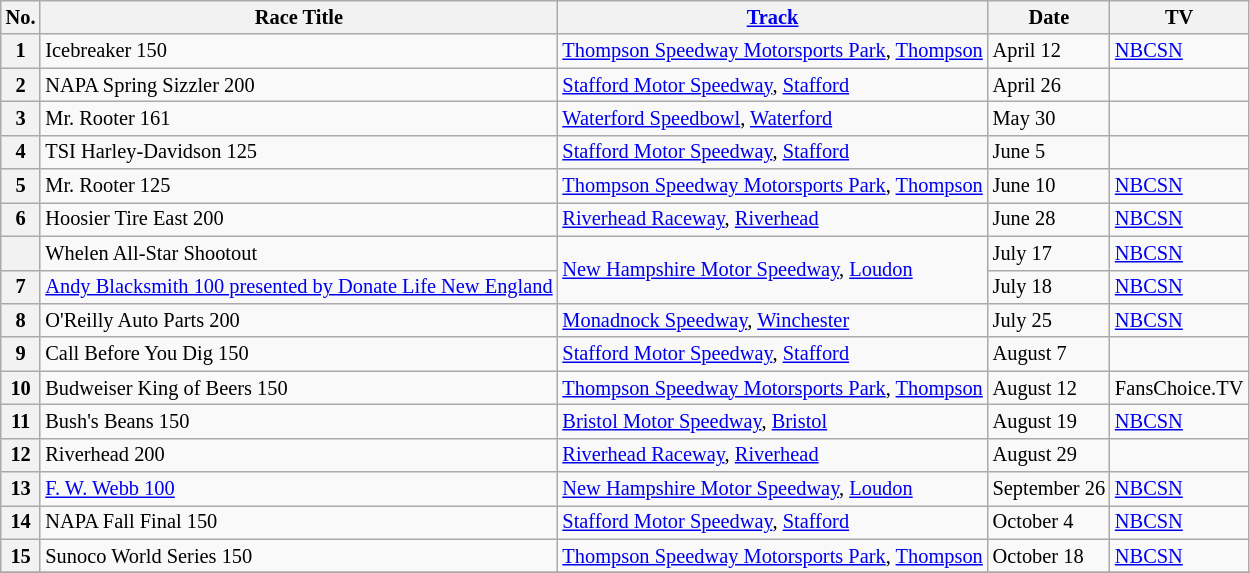<table class="wikitable" style="font-size:85%;">
<tr>
<th>No.</th>
<th>Race Title</th>
<th><a href='#'>Track</a></th>
<th>Date</th>
<th>TV</th>
</tr>
<tr>
<th>1</th>
<td>Icebreaker 150</td>
<td><a href='#'>Thompson Speedway Motorsports Park</a>, <a href='#'>Thompson</a></td>
<td>April 12</td>
<td><a href='#'>NBCSN</a></td>
</tr>
<tr>
<th>2</th>
<td>NAPA Spring Sizzler 200</td>
<td><a href='#'>Stafford Motor Speedway</a>, <a href='#'>Stafford</a></td>
<td>April 26</td>
<td></td>
</tr>
<tr>
<th>3</th>
<td>Mr. Rooter 161</td>
<td><a href='#'>Waterford Speedbowl</a>, <a href='#'>Waterford</a></td>
<td>May 30</td>
<td></td>
</tr>
<tr>
<th>4</th>
<td>TSI Harley-Davidson 125</td>
<td><a href='#'>Stafford Motor Speedway</a>, <a href='#'>Stafford</a></td>
<td>June 5</td>
<td></td>
</tr>
<tr>
<th>5</th>
<td>Mr. Rooter 125</td>
<td><a href='#'>Thompson Speedway Motorsports Park</a>, <a href='#'>Thompson</a></td>
<td>June 10</td>
<td><a href='#'>NBCSN</a></td>
</tr>
<tr>
<th>6</th>
<td>Hoosier Tire East 200</td>
<td><a href='#'>Riverhead Raceway</a>, <a href='#'>Riverhead</a></td>
<td>June 28</td>
<td><a href='#'>NBCSN</a></td>
</tr>
<tr>
<th></th>
<td>Whelen All-Star Shootout</td>
<td rowspan=2><a href='#'>New Hampshire Motor Speedway</a>, <a href='#'>Loudon</a></td>
<td>July 17</td>
<td><a href='#'>NBCSN</a></td>
</tr>
<tr>
<th>7</th>
<td><a href='#'>Andy Blacksmith 100 presented by Donate Life New England</a></td>
<td>July 18</td>
<td><a href='#'>NBCSN</a></td>
</tr>
<tr>
<th>8</th>
<td>O'Reilly Auto Parts 200</td>
<td><a href='#'>Monadnock Speedway</a>, <a href='#'>Winchester</a></td>
<td>July 25</td>
<td><a href='#'>NBCSN</a></td>
</tr>
<tr>
<th>9</th>
<td>Call Before You Dig 150</td>
<td><a href='#'>Stafford Motor Speedway</a>, <a href='#'>Stafford</a></td>
<td>August 7</td>
<td></td>
</tr>
<tr>
<th>10</th>
<td>Budweiser King of Beers 150</td>
<td><a href='#'>Thompson Speedway Motorsports Park</a>, <a href='#'>Thompson</a></td>
<td>August 12</td>
<td>FansChoice.TV</td>
</tr>
<tr>
<th>11</th>
<td>Bush's Beans 150</td>
<td><a href='#'>Bristol Motor Speedway</a>, <a href='#'>Bristol</a></td>
<td>August 19</td>
<td><a href='#'>NBCSN</a></td>
</tr>
<tr>
<th>12</th>
<td>Riverhead 200</td>
<td><a href='#'>Riverhead Raceway</a>, <a href='#'>Riverhead</a></td>
<td>August 29</td>
<td></td>
</tr>
<tr>
<th>13</th>
<td><a href='#'>F. W. Webb 100</a></td>
<td><a href='#'>New Hampshire Motor Speedway</a>, <a href='#'>Loudon</a></td>
<td>September 26</td>
<td><a href='#'>NBCSN</a></td>
</tr>
<tr>
<th>14</th>
<td>NAPA Fall Final 150</td>
<td><a href='#'>Stafford Motor Speedway</a>, <a href='#'>Stafford</a></td>
<td>October 4</td>
<td><a href='#'>NBCSN</a></td>
</tr>
<tr>
<th>15</th>
<td>Sunoco World Series 150</td>
<td><a href='#'>Thompson Speedway Motorsports Park</a>, <a href='#'>Thompson</a></td>
<td>October 18</td>
<td><a href='#'>NBCSN</a></td>
</tr>
<tr>
</tr>
</table>
